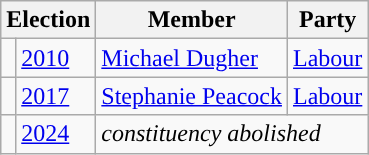<table class="wikitable">
<tr>
<th colspan="2">Election</th>
<th>Member</th>
<th>Party</th>
</tr>
<tr>
<td style="color:inherit;background-color: "></td>
<td><a href='#'>2010</a></td>
<td><a href='#'>Michael Dugher</a></td>
<td><a href='#'>Labour</a></td>
</tr>
<tr>
<td style="color:inherit;background-color: "></td>
<td><a href='#'>2017</a></td>
<td><a href='#'>Stephanie Peacock</a></td>
<td><a href='#'>Labour</a></td>
</tr>
<tr>
<td></td>
<td><a href='#'>2024</a></td>
<td colspan="2"><em>constituency abolished</em></td>
</tr>
</table>
